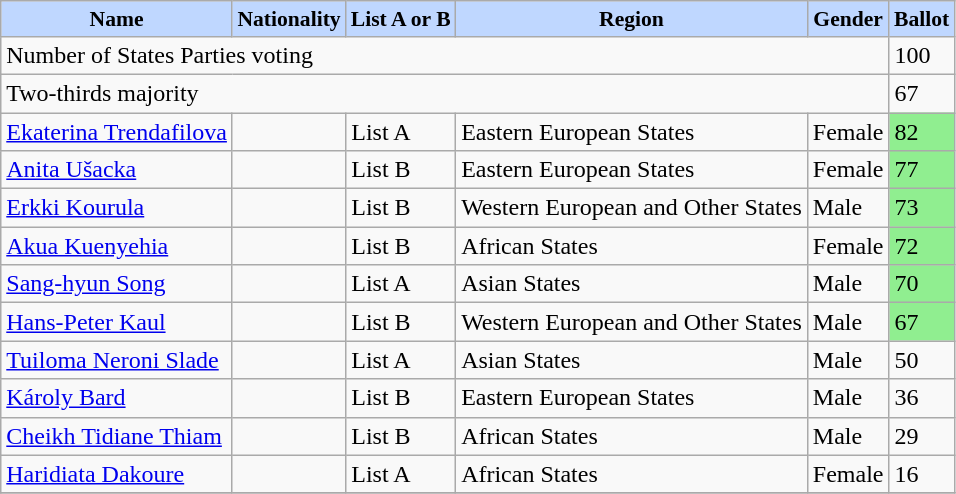<table class="wikitable">
<tr bgcolor=#BFD7FF align="center" style="font-size:90%;">
<td><strong>Name</strong></td>
<td><strong>Nationality</strong></td>
<td><strong>List A or B</strong></td>
<td><strong>Region</strong></td>
<td><strong>Gender</strong></td>
<td><strong>Ballot</strong></td>
</tr>
<tr>
<td colspan=5>Number of States Parties voting</td>
<td>100</td>
</tr>
<tr>
<td colspan=5>Two-thirds majority</td>
<td>67</td>
</tr>
<tr>
<td><a href='#'>Ekaterina Trendafilova</a></td>
<td></td>
<td>List A</td>
<td>Eastern European States</td>
<td>Female</td>
<td bgcolor=lightgreen>82</td>
</tr>
<tr>
<td><a href='#'>Anita Ušacka</a></td>
<td></td>
<td>List B</td>
<td>Eastern European States</td>
<td>Female</td>
<td bgcolor=lightgreen>77</td>
</tr>
<tr>
<td><a href='#'>Erkki Kourula</a></td>
<td></td>
<td>List B</td>
<td>Western European and Other States</td>
<td>Male</td>
<td bgcolor=lightgreen>73</td>
</tr>
<tr>
<td><a href='#'>Akua Kuenyehia</a></td>
<td></td>
<td>List B</td>
<td>African States</td>
<td>Female</td>
<td bgcolor=lightgreen>72</td>
</tr>
<tr>
<td><a href='#'>Sang-hyun Song</a></td>
<td></td>
<td>List A</td>
<td>Asian States</td>
<td>Male</td>
<td bgcolor=lightgreen>70</td>
</tr>
<tr>
<td><a href='#'>Hans-Peter Kaul</a></td>
<td></td>
<td>List B</td>
<td>Western European and Other States</td>
<td>Male</td>
<td bgcolor=lightgreen>67</td>
</tr>
<tr>
<td><a href='#'>Tuiloma Neroni Slade</a></td>
<td></td>
<td>List A</td>
<td>Asian States</td>
<td>Male</td>
<td>50</td>
</tr>
<tr>
<td><a href='#'>Károly Bard</a></td>
<td></td>
<td>List B</td>
<td>Eastern European States</td>
<td>Male</td>
<td>36</td>
</tr>
<tr>
<td><a href='#'>Cheikh Tidiane Thiam</a></td>
<td></td>
<td>List B</td>
<td>African States</td>
<td>Male</td>
<td>29</td>
</tr>
<tr>
<td><a href='#'>Haridiata Dakoure</a></td>
<td></td>
<td>List A</td>
<td>African States</td>
<td>Female</td>
<td>16</td>
</tr>
<tr>
</tr>
</table>
